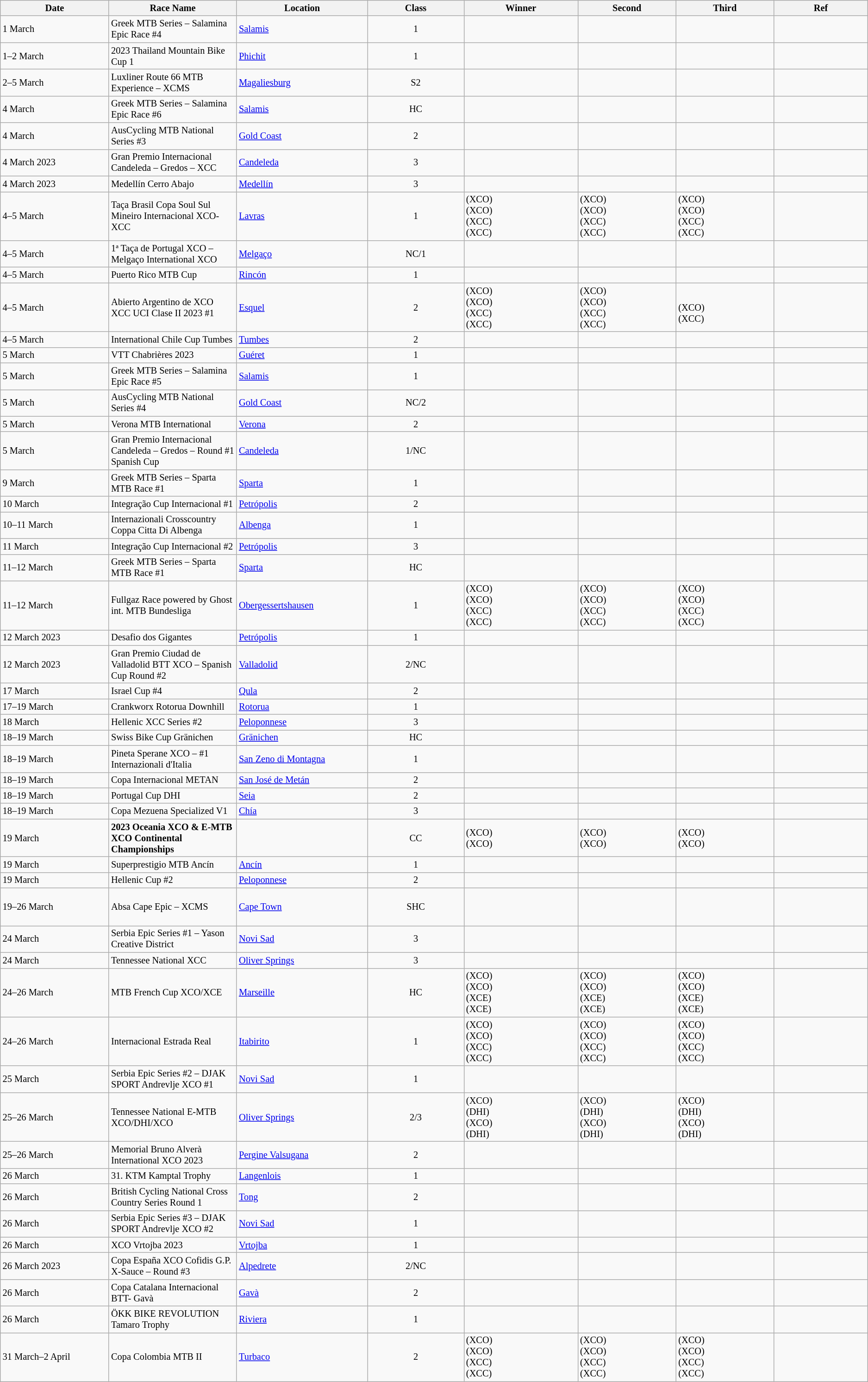<table class="wikitable sortable" style="font-size:85%;">
<tr>
<th style="width:190px;">Date</th>
<th style="width:210px;">Race Name</th>
<th style="width:210px;">Location</th>
<th style="width:170px;">Class</th>
<th width=200px>Winner</th>
<th style="width:170px;">Second</th>
<th style="width:170px;">Third</th>
<th style="width:170px;">Ref</th>
</tr>
<tr>
<td>1 March</td>
<td>Greek MTB Series – Salamina Epic Race #4</td>
<td> <a href='#'>Salamis</a></td>
<td align=center>1</td>
<td></td>
<td></td>
<td></td>
<td align=center></td>
</tr>
<tr>
<td>1–2 March</td>
<td>2023 Thailand Mountain Bike Cup 1</td>
<td> <a href='#'>Phichit</a></td>
<td align=center>1</td>
<td></td>
<td></td>
<td></td>
<td align=center></td>
</tr>
<tr>
<td>2–5 March</td>
<td>Luxliner Route 66 MTB Experience – XCMS</td>
<td> <a href='#'>Magaliesburg</a></td>
<td align=center>S2</td>
<td></td>
<td></td>
<td></td>
<td align=center></td>
</tr>
<tr>
<td>4 March</td>
<td>Greek MTB Series – Salamina Epic Race #6</td>
<td> <a href='#'>Salamis</a></td>
<td align=center>HC</td>
<td></td>
<td></td>
<td></td>
<td align=center></td>
</tr>
<tr>
<td>4 March</td>
<td>AusCycling MTB National Series #3</td>
<td> <a href='#'>Gold Coast</a></td>
<td align=center>2</td>
<td><br></td>
<td><br></td>
<td><br></td>
<td align=center></td>
</tr>
<tr>
<td>4 March 2023</td>
<td>Gran Premio Internacional Candeleda – Gredos – XCC</td>
<td> <a href='#'>Candeleda</a></td>
<td align=center>3</td>
<td><br></td>
<td><br></td>
<td><br></td>
<td align=center></td>
</tr>
<tr>
<td>4 March 2023</td>
<td>Medellín Cerro Abajo</td>
<td> <a href='#'>Medellín</a></td>
<td align=center>3</td>
<td><br></td>
<td><br></td>
<td><br></td>
<td align=center></td>
</tr>
<tr>
<td>4–5 March</td>
<td>Taça Brasil Copa Soul Sul Mineiro Internacional XCO-XCC</td>
<td> <a href='#'>Lavras</a></td>
<td align=center>1</td>
<td> (XCO)<br> (XCO)<br> (XCC)<br> (XCC)</td>
<td> (XCO)<br> (XCO)<br> (XCC)<br> (XCC)</td>
<td> (XCO)<br> (XCO)<br> (XCC)<br> (XCC)</td>
<td align=center></td>
</tr>
<tr>
<td>4–5 March</td>
<td>1ª Taça de Portugal XCO – Melgaço International XCO</td>
<td> <a href='#'>Melgaço</a></td>
<td align=center>NC/1</td>
<td><br></td>
<td><br></td>
<td><br></td>
<td align=center></td>
</tr>
<tr>
<td>4–5 March</td>
<td>Puerto Rico MTB Cup</td>
<td> <a href='#'>Rincón</a></td>
<td align=center>1</td>
<td><br></td>
<td><br></td>
<td><br></td>
<td align=center></td>
</tr>
<tr>
<td>4–5 March</td>
<td>Abierto Argentino de XCO XCC UCI Clase II 2023 #1</td>
<td> <a href='#'>Esquel</a></td>
<td align=center>2</td>
<td> (XCO)<br> (XCO)<br> (XCC)<br> (XCC)</td>
<td> (XCO)<br> (XCO)<br> (XCC)<br> (XCC)</td>
<td><br> (XCO)<br> (XCC)<br></td>
<td align=center></td>
</tr>
<tr>
<td>4–5 March</td>
<td>International Chile Cup Tumbes</td>
<td> <a href='#'>Tumbes</a></td>
<td align=center>2</td>
<td><br></td>
<td><br></td>
<td><br></td>
<td align=center></td>
</tr>
<tr>
<td>5 March</td>
<td>VTT Chabrières 2023</td>
<td> <a href='#'>Guéret</a></td>
<td align=center>1</td>
<td><br></td>
<td><br></td>
<td><br></td>
<td align=center></td>
</tr>
<tr>
<td>5 March</td>
<td>Greek MTB Series – Salamina Epic Race #5</td>
<td> <a href='#'>Salamis</a></td>
<td align=center>1</td>
<td><br></td>
<td><br></td>
<td><br></td>
<td align=center></td>
</tr>
<tr>
<td>5 March</td>
<td>AusCycling MTB National Series #4</td>
<td> <a href='#'>Gold Coast</a></td>
<td align=center>NC/2</td>
<td><br></td>
<td><br></td>
<td><br></td>
<td align=center></td>
</tr>
<tr>
<td>5 March</td>
<td>Verona MTB International</td>
<td> <a href='#'>Verona</a></td>
<td align=center>2</td>
<td><br></td>
<td><br></td>
<td><br></td>
<td align=center></td>
</tr>
<tr>
<td>5 March</td>
<td>Gran Premio Internacional Candeleda – Gredos – Round #1 Spanish Cup</td>
<td> <a href='#'>Candeleda</a></td>
<td align=center>1/NC</td>
<td><br></td>
<td><br></td>
<td><br></td>
<td align=center></td>
</tr>
<tr>
<td>9 March</td>
<td>Greek MTB Series – Sparta MTB Race #1</td>
<td> <a href='#'>Sparta</a></td>
<td align=center>1</td>
<td><br></td>
<td><br></td>
<td><br></td>
<td align=center></td>
</tr>
<tr>
<td>10 March</td>
<td>Integração Cup Internacional #1</td>
<td> <a href='#'>Petrópolis</a></td>
<td align=center>2</td>
<td><br></td>
<td><br></td>
<td><br></td>
<td align=center></td>
</tr>
<tr>
<td>10–11 March</td>
<td>Internazionali Crosscountry Coppa Citta Di Albenga</td>
<td> <a href='#'>Albenga</a></td>
<td align=center>1</td>
<td><br></td>
<td><br></td>
<td><br></td>
<td align=center></td>
</tr>
<tr>
<td>11 March</td>
<td>Integração Cup Internacional #2</td>
<td> <a href='#'>Petrópolis</a></td>
<td align=center>3</td>
<td><br></td>
<td><br></td>
<td><br></td>
<td align=center></td>
</tr>
<tr>
<td>11–12 March</td>
<td>Greek MTB Series – Sparta MTB Race #1</td>
<td> <a href='#'>Sparta</a></td>
<td align=center>HC</td>
<td><br></td>
<td><br></td>
<td><br></td>
<td align=center></td>
</tr>
<tr>
<td>11–12 March</td>
<td>Fullgaz Race powered by Ghost int. MTB Bundesliga</td>
<td> <a href='#'>Obergessertshausen</a></td>
<td align=center>1</td>
<td> (XCO)<br> (XCO)<br> (XCC)<br> (XCC)</td>
<td> (XCO)<br> (XCO)<br> (XCC)<br> (XCC)</td>
<td> (XCO)<br> (XCO)<br> (XCC)<br> (XCC)</td>
<td align=center></td>
</tr>
<tr>
<td>12 March 2023</td>
<td>Desafio dos Gigantes</td>
<td> <a href='#'>Petrópolis</a></td>
<td align=center>1</td>
<td><br></td>
<td><br></td>
<td><br></td>
<td align=center></td>
</tr>
<tr>
<td>12 March 2023</td>
<td>Gran Premio Ciudad de Valladolid BTT XCO – Spanish Cup Round #2</td>
<td> <a href='#'>Valladolid</a></td>
<td align=center>2/NC</td>
<td><br></td>
<td><br></td>
<td><br></td>
<td align=center></td>
</tr>
<tr>
<td>17 March</td>
<td>Israel Cup #4</td>
<td> <a href='#'>Qula</a></td>
<td align=center>2</td>
<td><br></td>
<td><br></td>
<td><br></td>
<td align=center></td>
</tr>
<tr>
<td>17–19 March</td>
<td>Crankworx Rotorua Downhill</td>
<td> <a href='#'>Rotorua</a></td>
<td align=center>1</td>
<td><br></td>
<td><br></td>
<td><br></td>
<td align=center></td>
</tr>
<tr>
<td>18 March</td>
<td>Hellenic XCC Series #2</td>
<td> <a href='#'>Peloponnese</a></td>
<td align=center>3</td>
<td><br></td>
<td><br></td>
<td><br></td>
<td align=center></td>
</tr>
<tr>
<td>18–19 March</td>
<td>Swiss Bike Cup Gränichen</td>
<td> <a href='#'>Gränichen</a></td>
<td align=center>HC</td>
<td><br></td>
<td><br></td>
<td><br></td>
<td align=center></td>
</tr>
<tr>
<td>18–19 March</td>
<td>Pineta Sperane XCO – #1 Internazionali d'Italia</td>
<td> <a href='#'>San Zeno di Montagna</a></td>
<td align=center>1</td>
<td><br></td>
<td><br></td>
<td><br></td>
<td align=center></td>
</tr>
<tr>
<td>18–19 March</td>
<td>Copa Internacional METAN</td>
<td> <a href='#'>San José de Metán</a></td>
<td align=center>2</td>
<td><br></td>
<td><br></td>
<td><br></td>
<td align=center></td>
</tr>
<tr>
<td>18–19 March</td>
<td>Portugal Cup DHI</td>
<td> <a href='#'>Seia</a></td>
<td align=center>2</td>
<td><br></td>
<td><br></td>
<td><br></td>
<td align=center></td>
</tr>
<tr>
<td>18–19 March</td>
<td>Copa Mezuena Specialized V1</td>
<td> <a href='#'>Chía</a></td>
<td align=center>3</td>
<td><br></td>
<td><br></td>
<td><br></td>
<td align=center></td>
</tr>
<tr>
<td>19 March</td>
<td><strong>2023 Oceania XCO & E-MTB XCO Continental Championships</strong></td>
<td></td>
<td align=center>CC</td>
<td> (XCO)<br> (XCO)</td>
<td> (XCO)<br> (XCO)</td>
<td> (XCO)<br> (XCO)</td>
<td align=center></td>
</tr>
<tr>
<td>19 March</td>
<td>Superprestigio MTB Ancín</td>
<td> <a href='#'>Ancín</a></td>
<td align=center>1</td>
<td><br></td>
<td><br></td>
<td><br></td>
<td align=center></td>
</tr>
<tr>
<td>19 March</td>
<td>Hellenic Cup #2</td>
<td> <a href='#'>Peloponnese</a></td>
<td align=center>2</td>
<td><br></td>
<td><br></td>
<td><br></td>
<td align=center></td>
</tr>
<tr>
<td>19–26 March</td>
<td>Absa Cape Epic – XCMS</td>
<td> <a href='#'>Cape Town</a></td>
<td align=center>SHC</td>
<td><br><br><br></td>
<td><br><br><br></td>
<td><br><br><br></td>
<td align=center></td>
</tr>
<tr>
<td>24 March</td>
<td>Serbia Epic Series #1 – Yason Creative District</td>
<td> <a href='#'>Novi Sad</a></td>
<td align=center>3</td>
<td><br></td>
<td><br></td>
<td><br></td>
<td align=center></td>
</tr>
<tr>
<td>24 March</td>
<td>Tennessee National XCC</td>
<td> <a href='#'>Oliver Springs</a></td>
<td align=center>3</td>
<td><br></td>
<td><br></td>
<td><br></td>
<td align=center></td>
</tr>
<tr>
<td>24–26 March</td>
<td>MTB French Cup XCO/XCE</td>
<td> <a href='#'>Marseille</a></td>
<td align=center>HC</td>
<td> (XCO)<br> (XCO)<br> (XCE)<br> (XCE)</td>
<td> (XCO)<br> (XCO)<br> (XCE)<br> (XCE)</td>
<td> (XCO)<br> (XCO)<br> (XCE)<br> (XCE)</td>
<td align=center></td>
</tr>
<tr>
<td>24–26 March</td>
<td>Internacional Estrada Real</td>
<td> <a href='#'>Itabirito</a></td>
<td align=center>1</td>
<td> (XCO)<br> (XCO)<br> (XCC)<br> (XCC)</td>
<td> (XCO)<br> (XCO)<br> (XCC)<br> (XCC)</td>
<td> (XCO)<br> (XCO)<br> (XCC)<br> (XCC)</td>
<td align=center></td>
</tr>
<tr>
<td>25 March</td>
<td>Serbia Epic Series #2 – DJAK SPORT Andrevlje XCO #1</td>
<td> <a href='#'>Novi Sad</a></td>
<td align=center>1</td>
<td><br></td>
<td><br></td>
<td><br></td>
<td align=center></td>
</tr>
<tr>
<td>25–26 March</td>
<td>Tennessee National E-MTB XCO/DHI/XCO</td>
<td> <a href='#'>Oliver Springs</a></td>
<td align=center>2/3</td>
<td> (XCO)<br> (DHI)<br> (XCO)<br> (DHI)</td>
<td> (XCO)<br> (DHI)<br> (XCO)<br> (DHI)</td>
<td> (XCO)<br> (DHI)<br> (XCO)<br> (DHI)</td>
<td align=center></td>
</tr>
<tr>
<td>25–26 March</td>
<td>Memorial Bruno Alverà International XCO 2023</td>
<td> <a href='#'>Pergine Valsugana</a></td>
<td align=center>2</td>
<td><br></td>
<td><br></td>
<td><br></td>
<td align=center></td>
</tr>
<tr>
<td>26 March</td>
<td>31. KTM Kamptal Trophy</td>
<td> <a href='#'>Langenlois</a></td>
<td align=center>1</td>
<td><br></td>
<td><br></td>
<td><br></td>
<td align=center></td>
</tr>
<tr>
<td>26 March</td>
<td>British Cycling National Cross Country Series Round 1</td>
<td> <a href='#'>Tong</a></td>
<td align=center>2</td>
<td><br></td>
<td><br></td>
<td><br></td>
<td align=center></td>
</tr>
<tr>
<td>26 March</td>
<td>Serbia Epic Series #3 – DJAK SPORT Andrevlje XCO #2</td>
<td> <a href='#'>Novi Sad</a></td>
<td align=center>1</td>
<td><br></td>
<td><br></td>
<td><br></td>
<td align=center></td>
</tr>
<tr>
<td>26 March</td>
<td>XCO Vrtojba 2023</td>
<td> <a href='#'>Vrtojba</a></td>
<td align=center>1</td>
<td><br></td>
<td><br></td>
<td><br></td>
<td align=center></td>
</tr>
<tr>
<td>26 March 2023</td>
<td>Copa España XCO Cofidis G.P. X-Sauce – Round #3</td>
<td> <a href='#'>Alpedrete</a></td>
<td align=center>2/NC</td>
<td><br></td>
<td><br></td>
<td><br></td>
<td align=center></td>
</tr>
<tr>
<td>26 March</td>
<td>Copa Catalana Internacional BTT- Gavà</td>
<td> <a href='#'>Gavà</a></td>
<td align=center>2</td>
<td><br></td>
<td><br></td>
<td><br></td>
<td align=center></td>
</tr>
<tr>
<td>26 March</td>
<td>ÖKK BIKE REVOLUTION Tamaro Trophy</td>
<td> <a href='#'>Riviera</a></td>
<td align=center>1</td>
<td><br></td>
<td><br></td>
<td><br></td>
<td align=center></td>
</tr>
<tr>
<td>31 March–2 April</td>
<td>Copa Colombia MTB II</td>
<td> <a href='#'>Turbaco</a></td>
<td align=center>2</td>
<td> (XCO)<br> (XCO)<br> (XCC)<br> (XCC)</td>
<td> (XCO)<br> (XCO)<br> (XCC)<br> (XCC)</td>
<td> (XCO)<br> (XCO)<br> (XCC)<br> (XCC)</td>
<td align=center></td>
</tr>
</table>
